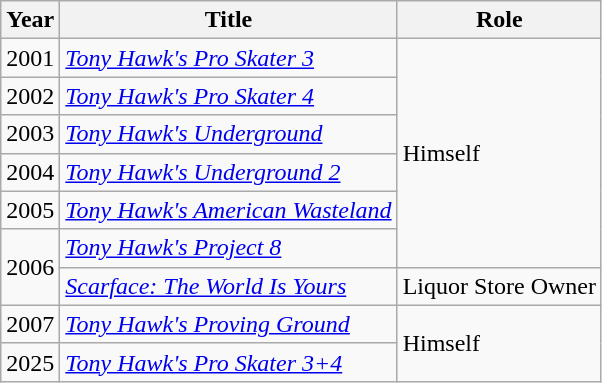<table class = "wikitable sortable">
<tr>
<th>Year</th>
<th>Title</th>
<th>Role</th>
</tr>
<tr>
<td>2001</td>
<td><em><a href='#'>Tony Hawk's Pro Skater 3</a></em></td>
<td rowspan="6">Himself</td>
</tr>
<tr>
<td>2002</td>
<td><em><a href='#'>Tony Hawk's Pro Skater 4</a></em></td>
</tr>
<tr>
<td>2003</td>
<td><em><a href='#'>Tony Hawk's Underground</a></em></td>
</tr>
<tr>
<td>2004</td>
<td><em><a href='#'>Tony Hawk's Underground 2</a></em></td>
</tr>
<tr>
<td>2005</td>
<td><em><a href='#'>Tony Hawk's American Wasteland</a></em></td>
</tr>
<tr>
<td rowspan="2">2006</td>
<td><em><a href='#'>Tony Hawk's Project 8</a></em></td>
</tr>
<tr>
<td><em><a href='#'>Scarface: The World Is Yours</a></em></td>
<td>Liquor Store Owner</td>
</tr>
<tr>
<td>2007</td>
<td><em><a href='#'>Tony Hawk's Proving Ground</a></em></td>
<td rowspan="2">Himself</td>
</tr>
<tr>
<td>2025</td>
<td><em><a href='#'>Tony Hawk's Pro Skater 3+4</a></em></td>
</tr>
</table>
